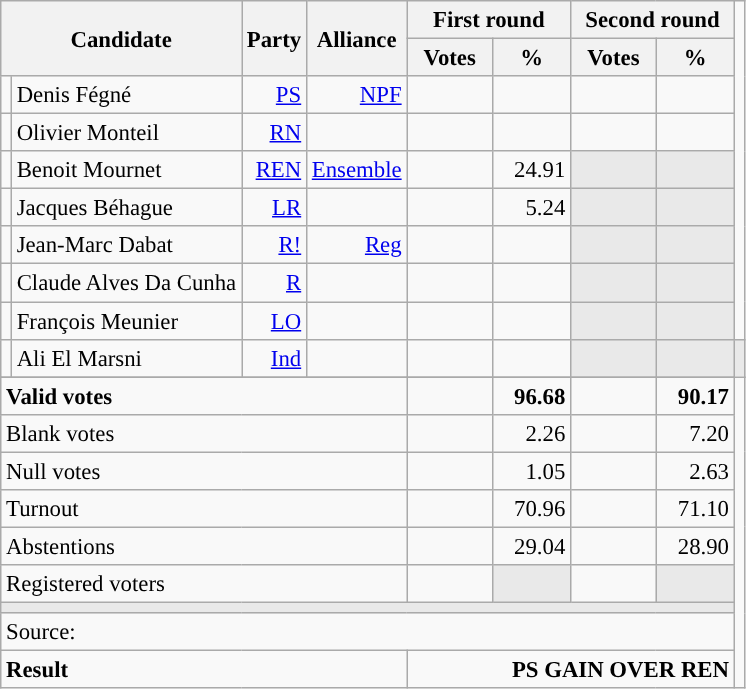<table class="wikitable" style="text-align:right;font-size:95%;">
<tr>
<th colspan="2" rowspan="2">Candidate</th>
<th colspan="1" rowspan="2">Party</th>
<th colspan="1" rowspan="2">Alliance</th>
<th colspan="2">First round</th>
<th colspan="2">Second round</th>
</tr>
<tr>
<th style="width:50px;">Votes</th>
<th style="width:45px;">%</th>
<th style="width:50px;">Votes</th>
<th style="width:45px;">%</th>
</tr>
<tr>
<td style="color:inherit;background:"></td>
<td style="text-align:left;">Denis Fégné</td>
<td><a href='#'>PS</a></td>
<td><a href='#'>NPF</a></td>
<td><strong></strong></td>
<td><strong></strong></td>
<td><strong></strong></td>
<td><strong></strong></td>
</tr>
<tr>
<td style="color:inherit;background:"></td>
<td style="text-align:left;">Olivier Monteil</td>
<td><a href='#'>RN</a></td>
<td></td>
<td><strong></strong></td>
<td><strong></strong></td>
<td></td>
<td></td>
</tr>
<tr>
<td style="color:inherit;background:"></td>
<td style="text-align:left;">Benoit Mournet</td>
<td><a href='#'>REN</a></td>
<td><a href='#'>Ensemble</a></td>
<td></td>
<td>24.91</td>
<td style="background:#E9E9E9;"></td>
<td style="background:#E9E9E9;"></td>
</tr>
<tr>
<td style="color:inherit;background:"></td>
<td style="text-align:left;">Jacques Béhague</td>
<td><a href='#'>LR</a></td>
<td></td>
<td></td>
<td>5.24</td>
<td style="background:#E9E9E9;"></td>
<td style="background:#E9E9E9;"></td>
</tr>
<tr>
<td style="color:inherit;background:"></td>
<td style="text-align:left;">Jean-Marc Dabat</td>
<td><a href='#'>R!</a></td>
<td><a href='#'>Reg</a></td>
<td></td>
<td></td>
<td style="background:#E9E9E9;"></td>
<td style="background:#E9E9E9;"></td>
</tr>
<tr>
<td style="color:inherit;background:"></td>
<td style="text-align:left;">Claude Alves Da Cunha</td>
<td><a href='#'>R</a></td>
<td></td>
<td></td>
<td></td>
<td style="background:#E9E9E9;"></td>
<td style="background:#E9E9E9;"></td>
</tr>
<tr>
<td style="color:inherit;background:"></td>
<td style="text-align:left;">François Meunier</td>
<td><a href='#'>LO</a></td>
<td></td>
<td></td>
<td></td>
<td style="background:#E9E9E9;"></td>
<td style="background:#E9E9E9;"></td>
</tr>
<tr>
<td style="color:inherit;background:"></td>
<td style="text-align:left;">Ali El Marsni</td>
<td><a href='#'>Ind</a></td>
<td></td>
<td></td>
<td></td>
<td style="background:#E9E9E9;"></td>
<td style="background:#E9E9E9;"></td>
<td colspan="8" style="background:#E9E9E9;"></td>
</tr>
<tr>
</tr>
<tr style="font-weight:bold;">
<td colspan="4" style="text-align:left;">Valid votes</td>
<td></td>
<td>96.68</td>
<td></td>
<td>90.17</td>
</tr>
<tr>
<td colspan="4" style="text-align:left;">Blank votes</td>
<td></td>
<td>2.26</td>
<td></td>
<td>7.20</td>
</tr>
<tr>
<td colspan="4" style="text-align:left;">Null votes</td>
<td></td>
<td>1.05</td>
<td></td>
<td>2.63</td>
</tr>
<tr>
<td colspan="4" style="text-align:left;">Turnout</td>
<td></td>
<td>70.96</td>
<td></td>
<td>71.10</td>
</tr>
<tr>
<td colspan="4" style="text-align:left;">Abstentions</td>
<td></td>
<td>29.04</td>
<td></td>
<td>28.90</td>
</tr>
<tr>
<td colspan="4" style="text-align:left;">Registered voters</td>
<td></td>
<td style="background:#E9E9E9;"></td>
<td></td>
<td style="background:#E9E9E9;"></td>
</tr>
<tr>
<td colspan="8" style="background:#E9E9E9;"></td>
</tr>
<tr>
<td colspan="8" style="text-align:left;">Source: </td>
</tr>
<tr style="font-weight:bold">
<td colspan="4" style="text-align:left;">Result</td>
<td colspan="4" style="background-color:">PS GAIN OVER REN</td>
</tr>
</table>
